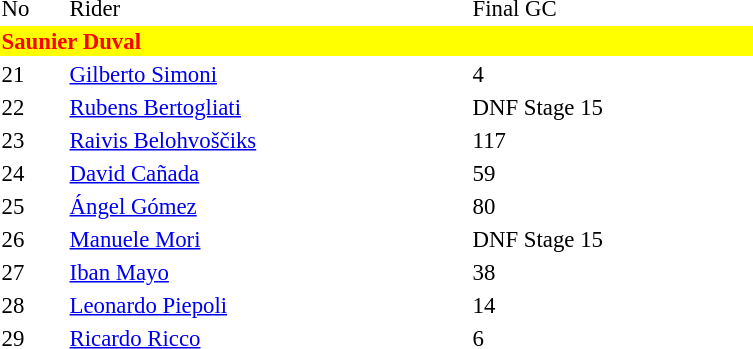<table class=wikitabl style="font-size:95%" width="40%">
<tr>
<td>No</td>
<td>Rider</td>
<td>Final GC</td>
</tr>
<tr>
<td colspan=3 bgcolor="yellow" style="color: red"><strong>Saunier Duval</strong></td>
</tr>
<tr>
<td>21</td>
<td> <a href='#'>Gilberto Simoni</a></td>
<td>4</td>
</tr>
<tr>
<td>22</td>
<td> <a href='#'>Rubens Bertogliati</a></td>
<td>DNF Stage 15</td>
</tr>
<tr>
<td>23</td>
<td> <a href='#'>Raivis Belohvoščiks</a></td>
<td>117</td>
</tr>
<tr>
<td>24</td>
<td> <a href='#'>David Cañada</a></td>
<td>59</td>
</tr>
<tr>
<td>25</td>
<td> <a href='#'>Ángel Gómez</a></td>
<td>80</td>
</tr>
<tr>
<td>26</td>
<td> <a href='#'>Manuele Mori</a></td>
<td>DNF Stage 15</td>
</tr>
<tr>
<td>27</td>
<td> <a href='#'>Iban Mayo</a></td>
<td>38</td>
</tr>
<tr>
<td>28</td>
<td> <a href='#'>Leonardo Piepoli</a></td>
<td>14</td>
</tr>
<tr>
<td>29</td>
<td> <a href='#'>Ricardo Ricco</a></td>
<td>6</td>
</tr>
<tr>
</tr>
</table>
